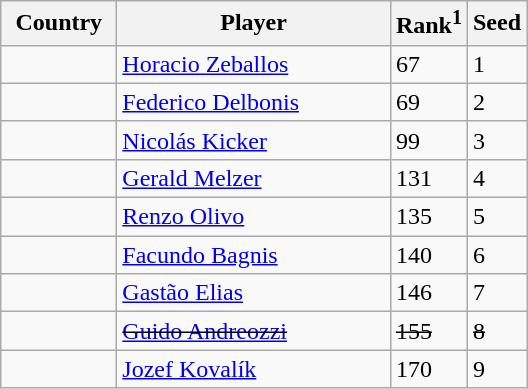<table class="sortable wikitable">
<tr>
<th width="70">Country</th>
<th width="175">Player</th>
<th>Rank<sup>1</sup></th>
<th>Seed</th>
</tr>
<tr>
<td></td>
<td><a href='#'>Horacio Zeballos</a></td>
<td>67</td>
<td>1</td>
</tr>
<tr>
<td></td>
<td><a href='#'>Federico Delbonis</a></td>
<td>69</td>
<td>2</td>
</tr>
<tr>
<td></td>
<td><a href='#'>Nicolás Kicker</a></td>
<td>99</td>
<td>3</td>
</tr>
<tr>
<td></td>
<td><a href='#'>Gerald Melzer</a></td>
<td>131</td>
<td>4</td>
</tr>
<tr>
<td></td>
<td><a href='#'>Renzo Olivo</a></td>
<td>135</td>
<td>5</td>
</tr>
<tr>
<td></td>
<td><a href='#'>Facundo Bagnis</a></td>
<td>140</td>
<td>6</td>
</tr>
<tr>
<td></td>
<td><a href='#'>Gastão Elias</a></td>
<td>146</td>
<td>7</td>
</tr>
<tr>
<td><s></s></td>
<td><s><a href='#'>Guido Andreozzi</a></s></td>
<td><s>155</s></td>
<td><s>8</s></td>
</tr>
<tr>
<td></td>
<td><a href='#'>Jozef Kovalík</a></td>
<td>170</td>
<td>9</td>
</tr>
</table>
